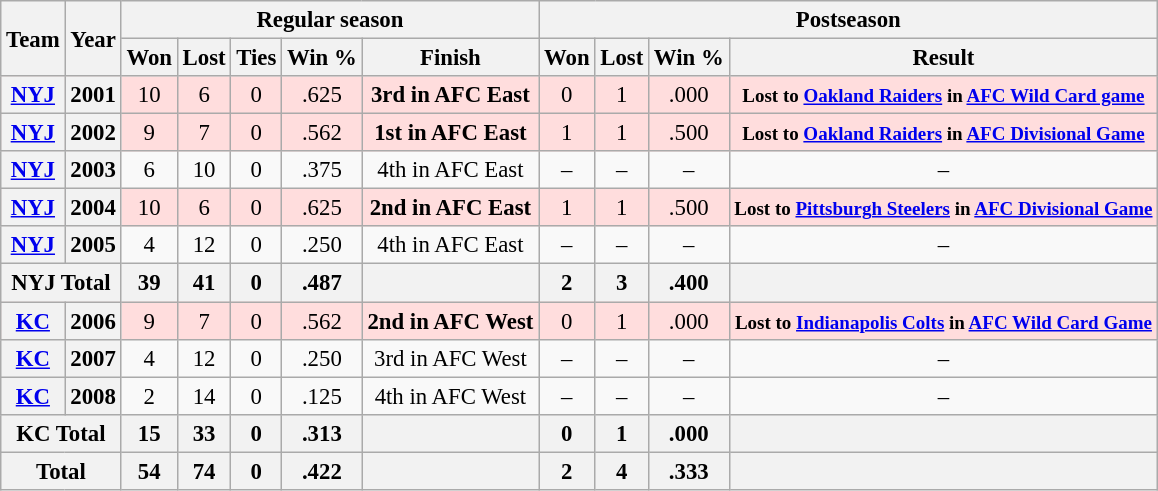<table class="wikitable" style="font-size: 95%; text-align:center;">
<tr>
<th rowspan="2">Team</th>
<th rowspan="2">Year</th>
<th colspan="5">Regular season</th>
<th colspan="4">Postseason</th>
</tr>
<tr>
<th>Won</th>
<th>Lost</th>
<th>Ties</th>
<th>Win %</th>
<th>Finish</th>
<th>Won</th>
<th>Lost</th>
<th>Win %</th>
<th>Result</th>
</tr>
<tr style="background:#fdd;">
<th><a href='#'>NYJ</a></th>
<th>2001</th>
<td>10</td>
<td>6</td>
<td>0</td>
<td>.625</td>
<td><strong>3rd in AFC East</strong></td>
<td>0</td>
<td>1</td>
<td>.000</td>
<td><small><strong>Lost to <a href='#'>Oakland Raiders</a> in <a href='#'>AFC Wild Card game</a></strong></small></td>
</tr>
<tr style="background:#fdd;">
<th><a href='#'>NYJ</a></th>
<th>2002</th>
<td>9</td>
<td>7</td>
<td>0</td>
<td>.562</td>
<td><strong>1st in AFC East</strong></td>
<td>1</td>
<td>1</td>
<td>.500</td>
<td><small><strong>Lost to <a href='#'>Oakland Raiders</a> in <a href='#'>AFC Divisional Game</a></strong></small></td>
</tr>
<tr>
<th><a href='#'>NYJ</a></th>
<th>2003</th>
<td>6</td>
<td>10</td>
<td>0</td>
<td>.375</td>
<td>4th in AFC East</td>
<td>–</td>
<td>–</td>
<td>–</td>
<td>–</td>
</tr>
<tr style="background:#fdd;">
<th><a href='#'>NYJ</a></th>
<th>2004</th>
<td>10</td>
<td>6</td>
<td>0</td>
<td>.625</td>
<td><strong>2nd in AFC East</strong></td>
<td>1</td>
<td>1</td>
<td>.500</td>
<td><small><strong>Lost to <a href='#'>Pittsburgh Steelers</a> in <a href='#'>AFC Divisional Game</a></strong></small></td>
</tr>
<tr>
<th><a href='#'>NYJ</a></th>
<th>2005</th>
<td>4</td>
<td>12</td>
<td>0</td>
<td>.250</td>
<td>4th in AFC East</td>
<td>–</td>
<td>–</td>
<td>–</td>
<td>–</td>
</tr>
<tr>
<th colspan="2">NYJ Total</th>
<th>39</th>
<th>41</th>
<th>0</th>
<th>.487</th>
<th></th>
<th>2</th>
<th>3</th>
<th>.400</th>
<th></th>
</tr>
<tr style="background:#fdd;">
<th><a href='#'>KC</a></th>
<th>2006</th>
<td>9</td>
<td>7</td>
<td>0</td>
<td>.562</td>
<td><strong>2nd in AFC West</strong></td>
<td>0</td>
<td>1</td>
<td>.000</td>
<td><small><strong>Lost to <a href='#'>Indianapolis Colts</a> in <a href='#'>AFC Wild Card Game</a></strong></small></td>
</tr>
<tr>
<th><a href='#'>KC</a></th>
<th>2007</th>
<td>4</td>
<td>12</td>
<td>0</td>
<td>.250</td>
<td>3rd in AFC West</td>
<td>–</td>
<td>–</td>
<td>–</td>
<td>–</td>
</tr>
<tr>
<th><a href='#'>KC</a></th>
<th>2008</th>
<td>2</td>
<td>14</td>
<td>0</td>
<td>.125</td>
<td>4th in AFC West</td>
<td>–</td>
<td>–</td>
<td>–</td>
<td>–</td>
</tr>
<tr>
<th colspan="2">KC Total</th>
<th>15</th>
<th>33</th>
<th>0</th>
<th>.313</th>
<th></th>
<th>0</th>
<th>1</th>
<th>.000</th>
<th></th>
</tr>
<tr>
<th colspan="2">Total</th>
<th>54</th>
<th>74</th>
<th>0</th>
<th>.422</th>
<th></th>
<th>2</th>
<th>4</th>
<th>.333</th>
<th></th>
</tr>
</table>
